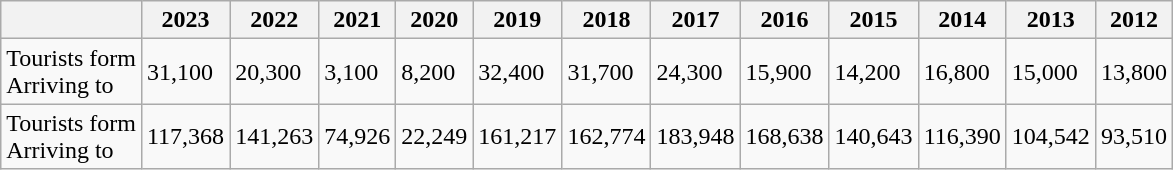<table class="wikitable">
<tr>
<th></th>
<th>2023</th>
<th>2022</th>
<th>2021</th>
<th>2020</th>
<th>2019</th>
<th>2018</th>
<th>2017</th>
<th>2016</th>
<th>2015</th>
<th>2014</th>
<th>2013</th>
<th>2012</th>
</tr>
<tr>
<td>Tourists form <br>Arriving to </td>
<td>31,100</td>
<td>20,300</td>
<td>3,100</td>
<td>8,200</td>
<td>32,400</td>
<td>31,700</td>
<td>24,300</td>
<td>15,900</td>
<td>14,200</td>
<td>16,800</td>
<td>15,000</td>
<td>13,800</td>
</tr>
<tr>
<td>Tourists form <br>Arriving to </td>
<td>117,368</td>
<td>141,263</td>
<td>74,926</td>
<td>22,249</td>
<td>161,217</td>
<td>162,774</td>
<td>183,948</td>
<td>168,638</td>
<td>140,643</td>
<td>116,390</td>
<td>104,542</td>
<td>93,510</td>
</tr>
</table>
